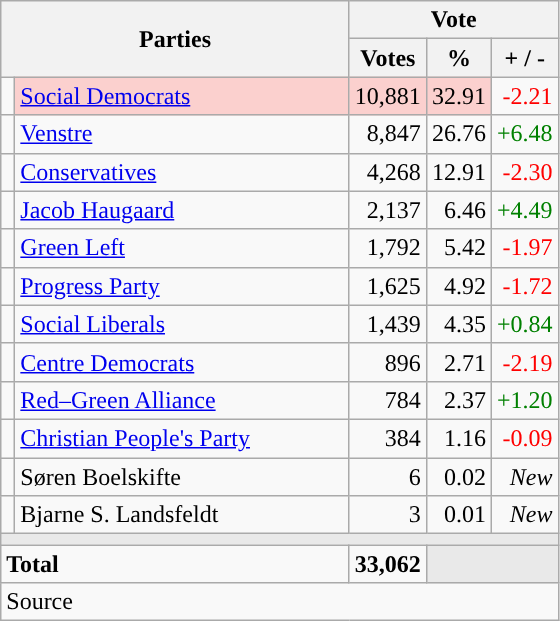<table class="wikitable" style="text-align:right;">
<tr>
<th style="text-align:centre;" rowspan="2" colspan="2" width="225">Parties</th>
<th colspan="3">Vote</th>
</tr>
<tr>
<th width="15">Votes</th>
<th width="15">%</th>
<th width="15">+ / -</th>
</tr>
<tr>
<td width="2" style="color:inherit;background:"></td>
<td bgcolor=#fbd0ce  align="left"><a href='#'>Social Democrats</a></td>
<td bgcolor=#fbd0ce>10,881</td>
<td bgcolor=#fbd0ce>32.91</td>
<td style=color:red;>-2.21</td>
</tr>
<tr>
<td width="2" style="color:inherit;background:"></td>
<td align="left"><a href='#'>Venstre</a></td>
<td>8,847</td>
<td>26.76</td>
<td style=color:green;>+6.48</td>
</tr>
<tr>
<td width="2" style="color:inherit;background:"></td>
<td align="left"><a href='#'>Conservatives</a></td>
<td>4,268</td>
<td>12.91</td>
<td style=color:red;>-2.30</td>
</tr>
<tr>
<td width="2" style="color:inherit;background:"></td>
<td align="left"><a href='#'>Jacob Haugaard</a></td>
<td>2,137</td>
<td>6.46</td>
<td style=color:green;>+4.49</td>
</tr>
<tr>
<td width="2" style="color:inherit;background:"></td>
<td align="left"><a href='#'>Green Left</a></td>
<td>1,792</td>
<td>5.42</td>
<td style=color:red;>-1.97</td>
</tr>
<tr>
<td width="2" style="color:inherit;background:"></td>
<td align="left"><a href='#'>Progress Party</a></td>
<td>1,625</td>
<td>4.92</td>
<td style=color:red;>-1.72</td>
</tr>
<tr>
<td width="2" style="color:inherit;background:"></td>
<td align="left"><a href='#'>Social Liberals</a></td>
<td>1,439</td>
<td>4.35</td>
<td style=color:green;>+0.84</td>
</tr>
<tr>
<td width="2" style="color:inherit;background:"></td>
<td align="left"><a href='#'>Centre Democrats</a></td>
<td>896</td>
<td>2.71</td>
<td style=color:red;>-2.19</td>
</tr>
<tr>
<td width="2" style="color:inherit;background:"></td>
<td align="left"><a href='#'>Red–Green Alliance</a></td>
<td>784</td>
<td>2.37</td>
<td style=color:green;>+1.20</td>
</tr>
<tr>
<td width="2" style="color:inherit;background:"></td>
<td align="left"><a href='#'>Christian People's Party</a></td>
<td>384</td>
<td>1.16</td>
<td style=color:red;>-0.09</td>
</tr>
<tr>
<td width="2" style="color:inherit;background:"></td>
<td align="left">Søren Boelskifte</td>
<td>6</td>
<td>0.02</td>
<td><em>New</em></td>
</tr>
<tr>
<td width="2" style="color:inherit;background:"></td>
<td align="left">Bjarne S. Landsfeldt</td>
<td>3</td>
<td>0.01</td>
<td><em>New</em></td>
</tr>
<tr>
<td colspan="7" bgcolor="#E9E9E9"></td>
</tr>
<tr>
<td align="left" colspan="2"><strong>Total</strong></td>
<td><strong>33,062</strong></td>
<td bgcolor="#E9E9E9" colspan="2"></td>
</tr>
<tr>
<td align="left" colspan="6">Source</td>
</tr>
</table>
